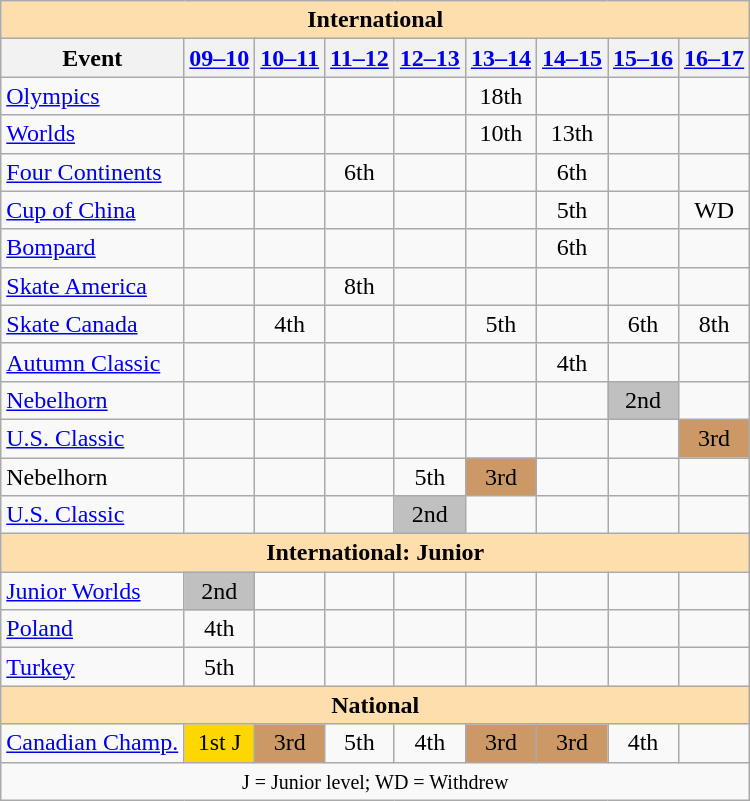<table class="wikitable" style="text-align:center">
<tr>
<th style="background-color: #ffdead; " colspan=9 align=center>International</th>
</tr>
<tr>
<th>Event</th>
<th><a href='#'>09–10</a></th>
<th><a href='#'>10–11</a></th>
<th><a href='#'>11–12</a></th>
<th><a href='#'>12–13</a></th>
<th><a href='#'>13–14</a></th>
<th><a href='#'>14–15</a></th>
<th><a href='#'>15–16</a></th>
<th><a href='#'>16–17</a></th>
</tr>
<tr>
<td align=left><a href='#'>Olympics</a></td>
<td></td>
<td></td>
<td></td>
<td></td>
<td>18th</td>
<td></td>
<td></td>
<td></td>
</tr>
<tr>
<td align=left><a href='#'>Worlds</a></td>
<td></td>
<td></td>
<td></td>
<td></td>
<td>10th</td>
<td>13th</td>
<td></td>
<td></td>
</tr>
<tr>
<td align=left><a href='#'>Four Continents</a></td>
<td></td>
<td></td>
<td>6th</td>
<td></td>
<td></td>
<td>6th</td>
<td></td>
<td></td>
</tr>
<tr>
<td align=left> <a href='#'>Cup of China</a></td>
<td></td>
<td></td>
<td></td>
<td></td>
<td></td>
<td>5th</td>
<td></td>
<td>WD</td>
</tr>
<tr>
<td align=left> <a href='#'>Bompard</a></td>
<td></td>
<td></td>
<td></td>
<td></td>
<td></td>
<td>6th</td>
<td></td>
<td></td>
</tr>
<tr>
<td align=left> <a href='#'>Skate America</a></td>
<td></td>
<td></td>
<td>8th</td>
<td></td>
<td></td>
<td></td>
<td></td>
<td></td>
</tr>
<tr>
<td align=left> <a href='#'>Skate Canada</a></td>
<td></td>
<td>4th</td>
<td></td>
<td></td>
<td>5th</td>
<td></td>
<td>6th</td>
<td>8th</td>
</tr>
<tr>
<td align=left> <a href='#'>Autumn Classic</a></td>
<td></td>
<td></td>
<td></td>
<td></td>
<td></td>
<td>4th</td>
<td></td>
<td></td>
</tr>
<tr>
<td align=left> <a href='#'>Nebelhorn</a></td>
<td></td>
<td></td>
<td></td>
<td></td>
<td></td>
<td></td>
<td bgcolor=silver>2nd</td>
<td></td>
</tr>
<tr>
<td align=left> <a href='#'>U.S. Classic</a></td>
<td></td>
<td></td>
<td></td>
<td></td>
<td></td>
<td></td>
<td></td>
<td bgcolor=cc9966>3rd</td>
</tr>
<tr>
<td align=left>Nebelhorn</td>
<td></td>
<td></td>
<td></td>
<td>5th</td>
<td bgcolor=cc9966>3rd</td>
<td></td>
<td></td>
<td></td>
</tr>
<tr>
<td align=left><a href='#'>U.S. Classic</a></td>
<td></td>
<td></td>
<td></td>
<td bgcolor=silver>2nd</td>
<td></td>
<td></td>
<td></td>
<td></td>
</tr>
<tr>
<th style="background-color: #ffdead; " colspan=9 align=center>International: Junior</th>
</tr>
<tr>
<td align=left><a href='#'>Junior Worlds</a></td>
<td bgcolor=silver>2nd</td>
<td></td>
<td></td>
<td></td>
<td></td>
<td></td>
<td></td>
<td></td>
</tr>
<tr>
<td align=left> <a href='#'>Poland</a></td>
<td>4th</td>
<td></td>
<td></td>
<td></td>
<td></td>
<td></td>
<td></td>
<td></td>
</tr>
<tr>
<td align=left> <a href='#'>Turkey</a></td>
<td>5th</td>
<td></td>
<td></td>
<td></td>
<td></td>
<td></td>
<td></td>
<td></td>
</tr>
<tr>
<th style="background-color: #ffdead; " colspan=9 align=center>National</th>
</tr>
<tr>
<td align=left><a href='#'>Canadian Champ.</a></td>
<td bgcolor=gold>1st J</td>
<td bgcolor=cc9966>3rd</td>
<td>5th</td>
<td>4th</td>
<td bgcolor=cc9966>3rd</td>
<td bgcolor=cc9966>3rd</td>
<td>4th</td>
<td></td>
</tr>
<tr>
<td colspan=9 align=center><small> J = Junior level; WD = Withdrew </small></td>
</tr>
</table>
